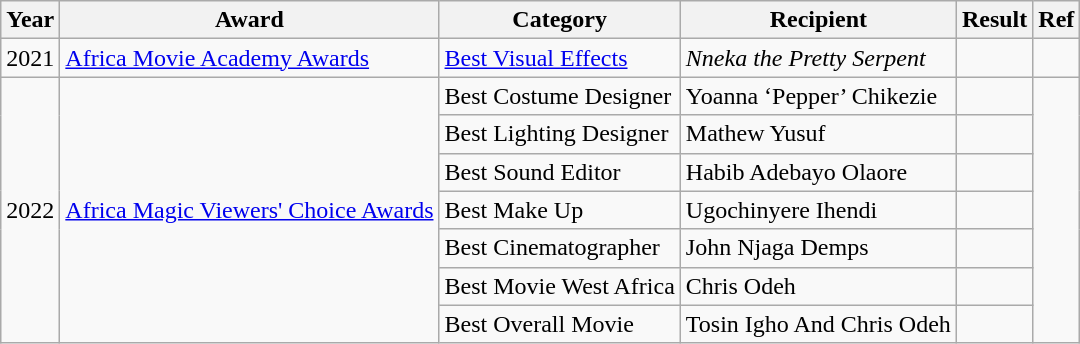<table class="wikitable">
<tr>
<th>Year</th>
<th>Award</th>
<th>Category</th>
<th>Recipient</th>
<th>Result</th>
<th>Ref</th>
</tr>
<tr>
<td>2021</td>
<td><a href='#'>Africa Movie Academy Awards</a></td>
<td><a href='#'>Best Visual Effects</a></td>
<td><em>Nneka the Pretty Serpent</em></td>
<td></td>
<td></td>
</tr>
<tr>
<td rowspan="7">2022</td>
<td rowspan="7"><a href='#'>Africa Magic Viewers' Choice Awards</a></td>
<td>Best Costume Designer</td>
<td>Yoanna ‘Pepper’ Chikezie</td>
<td></td>
<td rowspan="7"></td>
</tr>
<tr>
<td>Best Lighting Designer</td>
<td>Mathew Yusuf</td>
<td></td>
</tr>
<tr>
<td>Best Sound Editor</td>
<td>Habib Adebayo Olaore</td>
<td></td>
</tr>
<tr>
<td>Best Make Up</td>
<td>Ugochinyere Ihendi</td>
<td></td>
</tr>
<tr>
<td>Best Cinematographer</td>
<td>John Njaga Demps</td>
<td></td>
</tr>
<tr>
<td>Best Movie West Africa</td>
<td>Chris Odeh</td>
<td></td>
</tr>
<tr>
<td>Best Overall Movie</td>
<td>Tosin Igho And Chris Odeh</td>
<td></td>
</tr>
</table>
